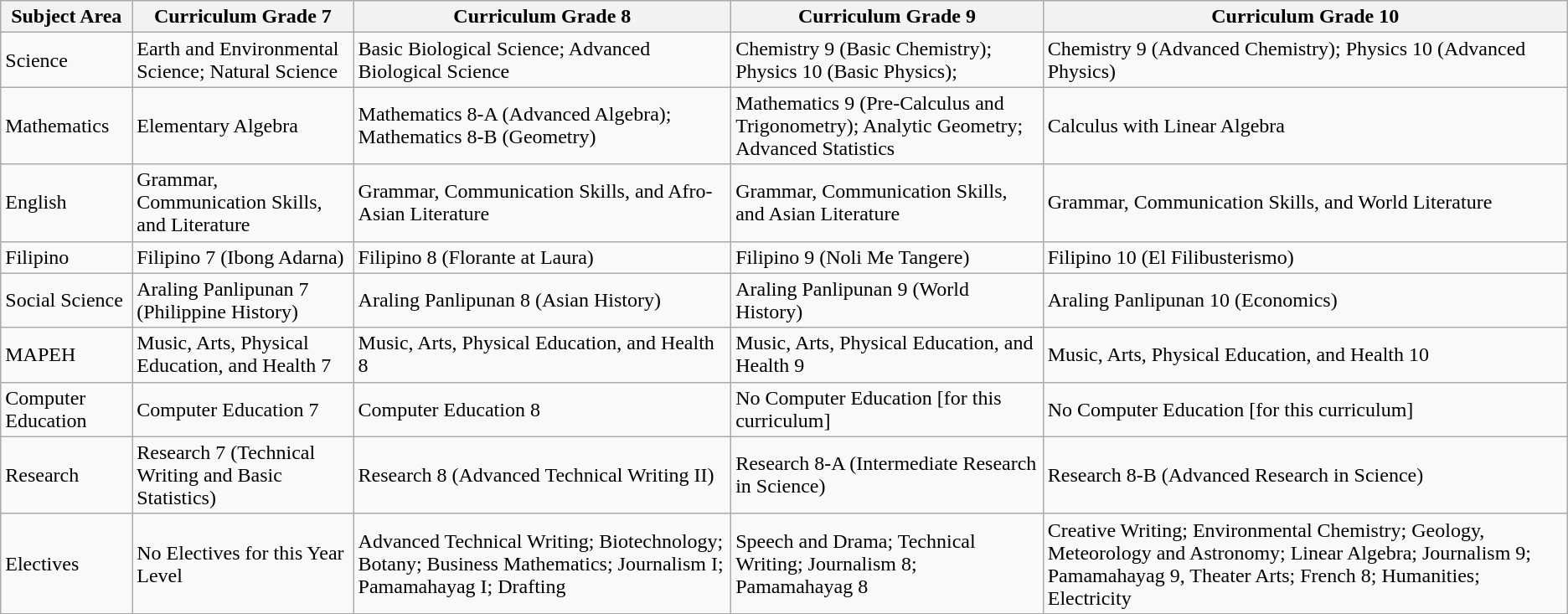<table class="wikitable">
<tr>
<th>Subject Area</th>
<th>Curriculum Grade 7</th>
<th>Curriculum Grade 8</th>
<th>Curriculum Grade 9</th>
<th>Curriculum Grade 10</th>
</tr>
<tr>
<td>Science</td>
<td>Earth and Environmental Science; Natural Science</td>
<td>Basic Biological Science; Advanced Biological Science</td>
<td>Chemistry 9 (Basic Chemistry); Physics 10 (Basic Physics);</td>
<td>Chemistry 9 (Advanced Chemistry); Physics 10 (Advanced Physics)</td>
</tr>
<tr>
<td>Mathematics</td>
<td>Elementary Algebra</td>
<td>Mathematics 8-A (Advanced Algebra); Mathematics 8-B (Geometry)</td>
<td>Mathematics 9 (Pre-Calculus and Trigonometry); Analytic Geometry; Advanced Statistics</td>
<td>Calculus with Linear Algebra</td>
</tr>
<tr>
<td>English</td>
<td>Grammar, Communication Skills, and Literature</td>
<td>Grammar, Communication Skills, and Afro-Asian Literature</td>
<td>Grammar, Communication Skills, and Asian Literature</td>
<td>Grammar, Communication Skills, and World Literature</td>
</tr>
<tr>
<td>Filipino</td>
<td>Filipino 7 (Ibong Adarna)</td>
<td>Filipino 8 (Florante at Laura)</td>
<td>Filipino 9 (Noli Me Tangere)</td>
<td>Filipino 10 (El Filibusterismo)</td>
</tr>
<tr>
<td>Social Science</td>
<td>Araling Panlipunan 7 (Philippine History)</td>
<td>Araling Panlipunan 8 (Asian History)</td>
<td>Araling Panlipunan 9 (World History)</td>
<td>Araling Panlipunan 10 (Economics)</td>
</tr>
<tr>
<td>MAPEH</td>
<td>Music, Arts, Physical Education, and Health 7</td>
<td>Music, Arts, Physical Education, and Health 8</td>
<td>Music, Arts, Physical Education, and Health 9</td>
<td>Music, Arts, Physical Education, and Health 10</td>
</tr>
<tr>
<td>Computer Education</td>
<td>Computer Education 7</td>
<td>Computer Education 8</td>
<td>No Computer Education [for this curriculum]</td>
<td>No Computer Education [for this curriculum]</td>
</tr>
<tr>
<td>Research</td>
<td>Research 7 (Technical Writing and Basic Statistics)</td>
<td>Research 8 (Advanced Technical Writing II)</td>
<td>Research 8-A (Intermediate Research in Science)</td>
<td>Research 8-B (Advanced Research in Science)</td>
</tr>
<tr>
<td>Electives</td>
<td>No Electives for this Year Level</td>
<td>Advanced Technical Writing; Biotechnology; Botany; Business Mathematics; Journalism I; Pamamahayag I; Drafting</td>
<td>Speech and Drama; Technical Writing; Journalism 8; Pamamahayag 8</td>
<td>Creative Writing; Environmental Chemistry; Geology, Meteorology and Astronomy; Linear Algebra; Journalism 9; Pamamahayag 9, Theater Arts; French 8; Humanities; Electricity</td>
</tr>
</table>
